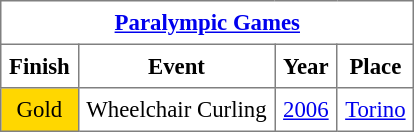<table style="border-collapse: collapse; font-size: 95%;" cellspacing="2" cellpadding="5" border="1">
<tr>
<th colspan="4"> <a href='#'>Paralympic Games</a></th>
</tr>
<tr>
<th>Finish</th>
<th>Event</th>
<th>Year</th>
<th>Place</th>
</tr>
<tr>
<td bgcolor="gold" align="center">Gold</td>
<td>Wheelchair Curling</td>
<td><a href='#'>2006</a></td>
<td> <a href='#'>Torino</a></td>
</tr>
</table>
